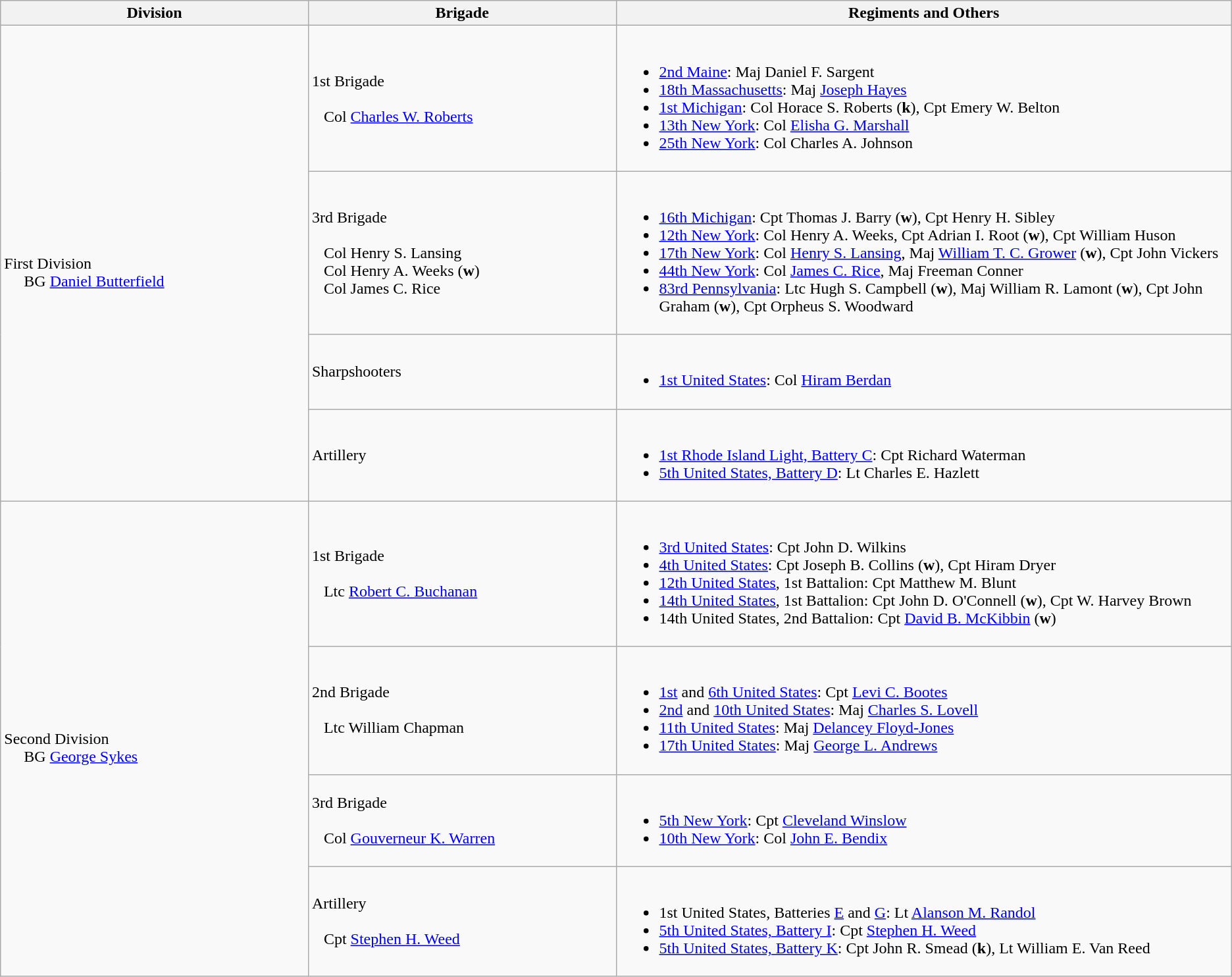<table class="wikitable">
<tr>
<th width=25%>Division</th>
<th width=25%>Brigade</th>
<th>Regiments and Others</th>
</tr>
<tr>
<td rowspan=4><br>First Division
<br>    
BG <a href='#'>Daniel Butterfield</a></td>
<td>1st Brigade<br><br>  
Col <a href='#'>Charles W. Roberts</a></td>
<td><br><ul><li><a href='#'>2nd Maine</a>: Maj Daniel F. Sargent</li><li><a href='#'>18th Massachusetts</a>: Maj <a href='#'>Joseph Hayes</a></li><li><a href='#'>1st Michigan</a>: Col Horace S. Roberts (<strong>k</strong>), Cpt Emery W. Belton</li><li><a href='#'>13th New York</a>: Col <a href='#'>Elisha G. Marshall</a></li><li><a href='#'>25th New York</a>: Col Charles A. Johnson</li></ul></td>
</tr>
<tr>
<td>3rd Brigade<br><br>  
Col Henry S. Lansing
<br>  
Col Henry A. Weeks (<strong>w</strong>)
<br>  
Col James C. Rice</td>
<td><br><ul><li><a href='#'>16th Michigan</a>: Cpt Thomas J. Barry (<strong>w</strong>), Cpt Henry H. Sibley</li><li><a href='#'>12th New York</a>: Col Henry A. Weeks, Cpt Adrian I. Root (<strong>w</strong>), Cpt William Huson</li><li><a href='#'>17th New York</a>: Col <a href='#'>Henry S. Lansing</a>, Maj <a href='#'>William T. C. Grower</a> (<strong>w</strong>), Cpt John Vickers</li><li><a href='#'>44th New York</a>: Col <a href='#'>James C. Rice</a>, Maj Freeman Conner</li><li><a href='#'>83rd Pennsylvania</a>: Ltc Hugh S. Campbell (<strong>w</strong>), Maj William R. Lamont (<strong>w</strong>), Cpt John Graham (<strong>w</strong>), Cpt Orpheus S. Woodward</li></ul></td>
</tr>
<tr>
<td>Sharpshooters</td>
<td><br><ul><li><a href='#'>1st United States</a>: Col <a href='#'>Hiram Berdan</a></li></ul></td>
</tr>
<tr>
<td>Artillery</td>
<td><br><ul><li><a href='#'>1st Rhode Island Light, Battery C</a>: Cpt Richard Waterman</li><li><a href='#'>5th United States, Battery D</a>: Lt Charles E. Hazlett</li></ul></td>
</tr>
<tr>
<td rowspan=4><br>Second Division
<br>    
BG <a href='#'>George Sykes</a></td>
<td>1st Brigade<br><br>  
Ltc <a href='#'>Robert C. Buchanan</a></td>
<td><br><ul><li><a href='#'>3rd United States</a>: Cpt John D. Wilkins</li><li><a href='#'>4th United States</a>: Cpt Joseph B. Collins (<strong>w</strong>), Cpt Hiram Dryer</li><li><a href='#'>12th United States</a>, 1st Battalion: Cpt Matthew M. Blunt</li><li><a href='#'>14th United States</a>, 1st Battalion: Cpt John D. O'Connell (<strong>w</strong>), Cpt W. Harvey Brown</li><li>14th United States, 2nd Battalion: Cpt <a href='#'>David B. McKibbin</a> (<strong>w</strong>)</li></ul></td>
</tr>
<tr>
<td>2nd Brigade<br><br>  
Ltc William Chapman</td>
<td><br><ul><li><a href='#'>1st</a> and <a href='#'>6th United States</a>: Cpt <a href='#'>Levi C. Bootes</a></li><li><a href='#'>2nd</a> and <a href='#'>10th United States</a>: Maj <a href='#'>Charles S. Lovell</a></li><li><a href='#'>11th United States</a>: Maj <a href='#'>Delancey Floyd-Jones</a></li><li><a href='#'>17th United States</a>: Maj <a href='#'>George L. Andrews</a></li></ul></td>
</tr>
<tr>
<td>3rd Brigade<br><br>  
Col <a href='#'>Gouverneur K. Warren</a></td>
<td><br><ul><li><a href='#'>5th New York</a>: Cpt <a href='#'>Cleveland Winslow</a></li><li><a href='#'>10th New York</a>: Col <a href='#'>John E. Bendix</a></li></ul></td>
</tr>
<tr>
<td>Artillery<br><br>  
Cpt <a href='#'>Stephen H. Weed</a></td>
<td><br><ul><li>1st United States, Batteries <a href='#'>E</a> and <a href='#'>G</a>: Lt <a href='#'>Alanson M. Randol</a></li><li><a href='#'>5th United States, Battery I</a>: Cpt <a href='#'>Stephen H. Weed</a></li><li><a href='#'>5th United States, Battery K</a>: Cpt John R. Smead (<strong>k</strong>), Lt William E. Van Reed</li></ul></td>
</tr>
</table>
